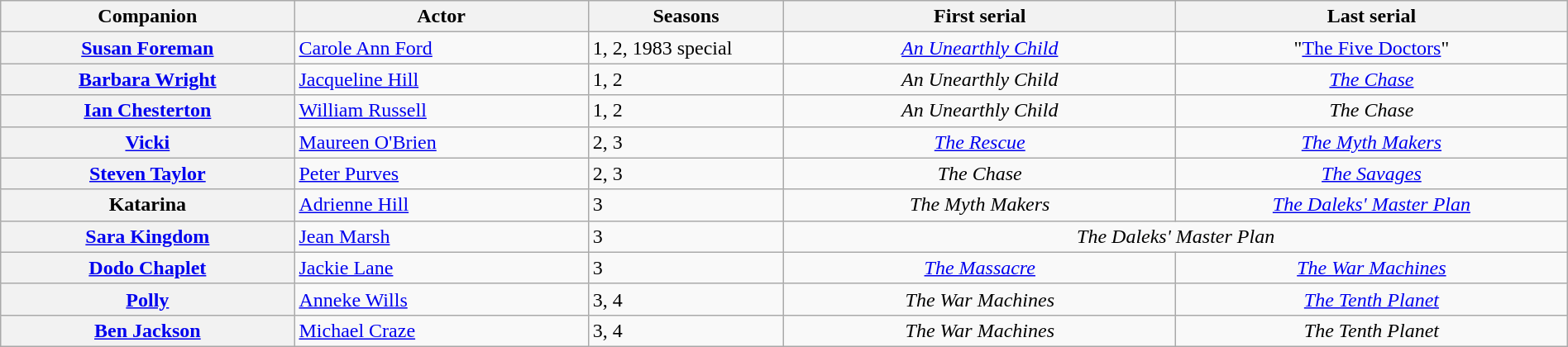<table class="wikitable plainrowheaders" style="width:100%;">
<tr>
<th scope="col" style="width:15%;">Companion</th>
<th scope="col" style="width:15%;">Actor</th>
<th scope="col" style="width:10%;">Seasons</th>
<th scope="col" style="width:20%;">First serial</th>
<th scope="col" style="width:20%;">Last serial</th>
</tr>
<tr>
<th scope="row"><a href='#'>Susan Foreman</a></th>
<td><a href='#'>Carole Ann Ford</a></td>
<td>1, 2, 1983 special</td>
<td align="center"><em><a href='#'>An Unearthly Child</a></em></td>
<td align="center">"<a href='#'>The Five Doctors</a>"</td>
</tr>
<tr>
<th scope="row"><a href='#'>Barbara Wright</a></th>
<td><a href='#'>Jacqueline Hill</a></td>
<td>1, 2</td>
<td align="center"><em>An Unearthly Child</em></td>
<td align="center"><em><a href='#'>The Chase</a></em></td>
</tr>
<tr>
<th scope="row"><a href='#'>Ian Chesterton</a></th>
<td><a href='#'>William Russell</a></td>
<td>1, 2</td>
<td align="center"><em>An Unearthly Child</em></td>
<td align="center"><em>The Chase</em></td>
</tr>
<tr>
<th scope="row"><a href='#'>Vicki</a></th>
<td><a href='#'>Maureen O'Brien</a></td>
<td>2, 3</td>
<td align="center"><em><a href='#'>The Rescue</a></em></td>
<td align="center"><em><a href='#'>The Myth Makers</a></em></td>
</tr>
<tr>
<th scope="row"><a href='#'>Steven Taylor</a></th>
<td><a href='#'>Peter Purves</a></td>
<td>2, 3</td>
<td align="center"><em>The Chase</em></td>
<td align="center"><em><a href='#'>The Savages</a></em></td>
</tr>
<tr>
<th scope="row">Katarina</th>
<td><a href='#'>Adrienne Hill</a></td>
<td>3</td>
<td align="center"><em>The Myth Makers</em></td>
<td align="center"><em><a href='#'>The Daleks' Master Plan</a></em></td>
</tr>
<tr>
<th scope="row"><a href='#'>Sara Kingdom</a></th>
<td><a href='#'>Jean Marsh</a></td>
<td>3</td>
<td align="center" colspan="2"><em>The Daleks' Master Plan</em></td>
</tr>
<tr>
<th scope="row"><a href='#'>Dodo Chaplet</a></th>
<td><a href='#'>Jackie Lane</a></td>
<td>3</td>
<td align="center"><em><a href='#'>The Massacre</a></em></td>
<td align="center"><em><a href='#'>The War Machines</a></em></td>
</tr>
<tr>
<th scope="row"><a href='#'>Polly</a></th>
<td><a href='#'>Anneke Wills</a></td>
<td>3, 4</td>
<td align="center"><em>The War Machines</em></td>
<td align="center"><em><a href='#'>The Tenth Planet</a></em></td>
</tr>
<tr>
<th scope="row"><a href='#'>Ben Jackson</a></th>
<td><a href='#'>Michael Craze</a></td>
<td>3, 4</td>
<td align="center"><em>The War Machines</em></td>
<td align="center"><em>The Tenth Planet</em></td>
</tr>
</table>
